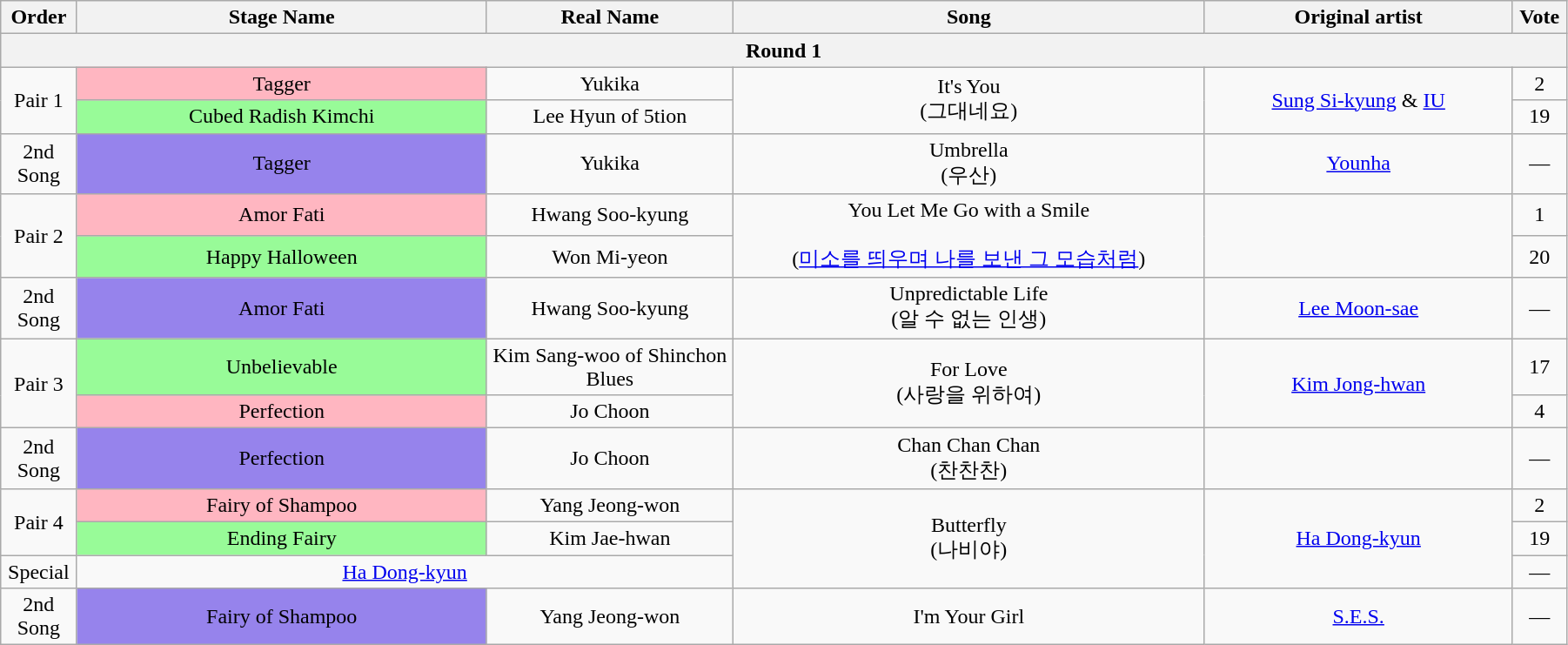<table class="wikitable" style="text-align:center; width:95%;">
<tr>
<th style="width:1%;">Order</th>
<th style="width:20%;">Stage Name</th>
<th style="width:12%;">Real Name</th>
<th style="width:23%;">Song</th>
<th style="width:15%;">Original artist</th>
<th style="width:1%;">Vote</th>
</tr>
<tr>
<th colspan=6>Round 1</th>
</tr>
<tr>
<td rowspan=2>Pair 1</td>
<td bgcolor="lightpink">Tagger</td>
<td>Yukika</td>
<td rowspan=2>It's You<br>(그대네요)</td>
<td rowspan=2><a href='#'>Sung Si-kyung</a> & <a href='#'>IU</a></td>
<td>2</td>
</tr>
<tr>
<td bgcolor="palegreen">Cubed Radish Kimchi</td>
<td>Lee Hyun of 5tion</td>
<td>19</td>
</tr>
<tr>
<td>2nd Song</td>
<td bgcolor="#9683EC">Tagger</td>
<td>Yukika</td>
<td>Umbrella<br>(우산)</td>
<td><a href='#'>Younha</a></td>
<td>—</td>
</tr>
<tr>
<td rowspan=2>Pair 2</td>
<td bgcolor="lightpink">Amor Fati</td>
<td>Hwang Soo-kyung</td>
<td rowspan=2>You Let Me Go with a Smile<br><br>(<a href='#'>미소를 띄우며 나를 보낸 그 모습처럼</a>)</td>
<td rowspan=2></td>
<td>1</td>
</tr>
<tr>
<td bgcolor="palegreen">Happy Halloween</td>
<td>Won Mi-yeon</td>
<td>20</td>
</tr>
<tr>
<td>2nd Song</td>
<td bgcolor="#9683EC">Amor Fati</td>
<td>Hwang Soo-kyung</td>
<td>Unpredictable Life<br>(알 수 없는 인생)</td>
<td><a href='#'>Lee Moon-sae</a></td>
<td>—</td>
</tr>
<tr>
<td rowspan=2>Pair 3</td>
<td bgcolor="palegreen">Unbelievable</td>
<td>Kim Sang-woo of Shinchon Blues</td>
<td rowspan=2>For Love<br>(사랑을 위하여)</td>
<td rowspan=2><a href='#'>Kim Jong-hwan</a></td>
<td>17</td>
</tr>
<tr>
<td bgcolor="lightpink">Perfection</td>
<td>Jo Choon</td>
<td>4</td>
</tr>
<tr>
<td>2nd Song</td>
<td bgcolor="#9683EC">Perfection</td>
<td>Jo Choon</td>
<td>Chan Chan Chan<br>(찬찬찬)</td>
<td></td>
<td>—</td>
</tr>
<tr>
<td rowspan=2>Pair 4</td>
<td bgcolor="lightpink">Fairy of Shampoo</td>
<td>Yang Jeong-won</td>
<td rowspan=3>Butterfly<br>(나비야)</td>
<td rowspan=3><a href='#'>Ha Dong-kyun</a></td>
<td>2</td>
</tr>
<tr>
<td bgcolor="palegreen">Ending Fairy</td>
<td>Kim Jae-hwan</td>
<td>19</td>
</tr>
<tr>
<td>Special</td>
<td colspan=2><a href='#'>Ha Dong-kyun</a></td>
<td>—</td>
</tr>
<tr>
<td>2nd Song</td>
<td bgcolor="#9683EC">Fairy of Shampoo</td>
<td>Yang Jeong-won</td>
<td>I'm Your Girl</td>
<td><a href='#'>S.E.S.</a></td>
<td>—</td>
</tr>
</table>
